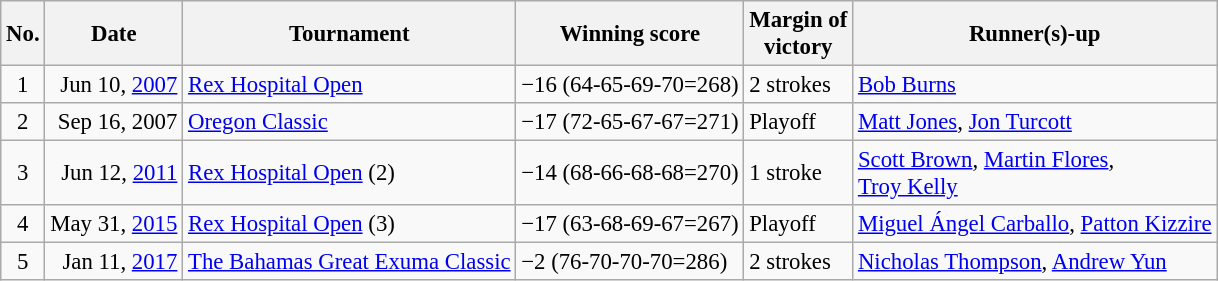<table class="wikitable" style="font-size:95%;">
<tr>
<th>No.</th>
<th>Date</th>
<th>Tournament</th>
<th>Winning score</th>
<th>Margin of<br>victory</th>
<th>Runner(s)-up</th>
</tr>
<tr>
<td align=center>1</td>
<td align=right>Jun 10, <a href='#'>2007</a></td>
<td><a href='#'>Rex Hospital Open</a></td>
<td>−16 (64-65-69-70=268)</td>
<td>2 strokes</td>
<td> <a href='#'>Bob Burns</a></td>
</tr>
<tr>
<td align=center>2</td>
<td align=right>Sep 16, 2007</td>
<td><a href='#'>Oregon Classic</a></td>
<td>−17 (72-65-67-67=271)</td>
<td>Playoff</td>
<td> <a href='#'>Matt Jones</a>,  <a href='#'>Jon Turcott</a></td>
</tr>
<tr>
<td align=center>3</td>
<td align=right>Jun 12, <a href='#'>2011</a></td>
<td><a href='#'>Rex Hospital Open</a> (2)</td>
<td>−14 (68-66-68-68=270)</td>
<td>1 stroke</td>
<td> <a href='#'>Scott Brown</a>,  <a href='#'>Martin Flores</a>,<br> <a href='#'>Troy Kelly</a></td>
</tr>
<tr>
<td align=center>4</td>
<td align=right>May 31, <a href='#'>2015</a></td>
<td><a href='#'>Rex Hospital Open</a> (3)</td>
<td>−17 (63-68-69-67=267)</td>
<td>Playoff</td>
<td> <a href='#'>Miguel Ángel Carballo</a>,  <a href='#'>Patton Kizzire</a></td>
</tr>
<tr>
<td align=center>5</td>
<td align=right>Jan 11, <a href='#'>2017</a></td>
<td><a href='#'>The Bahamas Great Exuma Classic</a></td>
<td>−2 (76-70-70-70=286)</td>
<td>2 strokes</td>
<td> <a href='#'>Nicholas Thompson</a>,  <a href='#'>Andrew Yun</a></td>
</tr>
</table>
